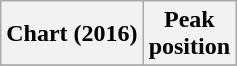<table class="wikitable sortable plainrowheaders">
<tr>
<th scope="col">Chart (2016)</th>
<th scope="col">Peak<br>position</th>
</tr>
<tr>
</tr>
</table>
